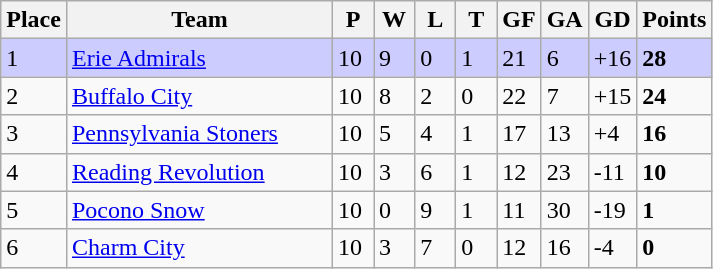<table class="wikitable">
<tr>
<th>Place</th>
<th width="170">Team</th>
<th width="20">P</th>
<th width="20">W</th>
<th width="20">L</th>
<th width="20">T</th>
<th width="20">GF</th>
<th width="20">GA</th>
<th width="25">GD</th>
<th>Points</th>
</tr>
<tr bgcolor=#ccccff>
<td>1</td>
<td><a href='#'>Erie Admirals</a></td>
<td>10</td>
<td>9</td>
<td>0</td>
<td>1</td>
<td>21</td>
<td>6</td>
<td>+16</td>
<td><strong>28</strong></td>
</tr>
<tr>
<td>2</td>
<td><a href='#'>Buffalo City</a></td>
<td>10</td>
<td>8</td>
<td>2</td>
<td>0</td>
<td>22</td>
<td>7</td>
<td>+15</td>
<td><strong>24</strong></td>
</tr>
<tr>
<td>3</td>
<td><a href='#'>Pennsylvania Stoners</a></td>
<td>10</td>
<td>5</td>
<td>4</td>
<td>1</td>
<td>17</td>
<td>13</td>
<td>+4</td>
<td><strong>16</strong></td>
</tr>
<tr>
<td>4</td>
<td><a href='#'>Reading Revolution</a></td>
<td>10</td>
<td>3</td>
<td>6</td>
<td>1</td>
<td>12</td>
<td>23</td>
<td>-11</td>
<td><strong>10</strong></td>
</tr>
<tr>
<td>5</td>
<td><a href='#'>Pocono Snow</a></td>
<td>10</td>
<td>0</td>
<td>9</td>
<td>1</td>
<td>11</td>
<td>30</td>
<td>-19</td>
<td><strong>1</strong></td>
</tr>
<tr>
<td>6</td>
<td><a href='#'>Charm City</a></td>
<td>10</td>
<td>3</td>
<td>7</td>
<td>0</td>
<td>12</td>
<td>16</td>
<td>-4</td>
<td><strong>0</strong></td>
</tr>
</table>
